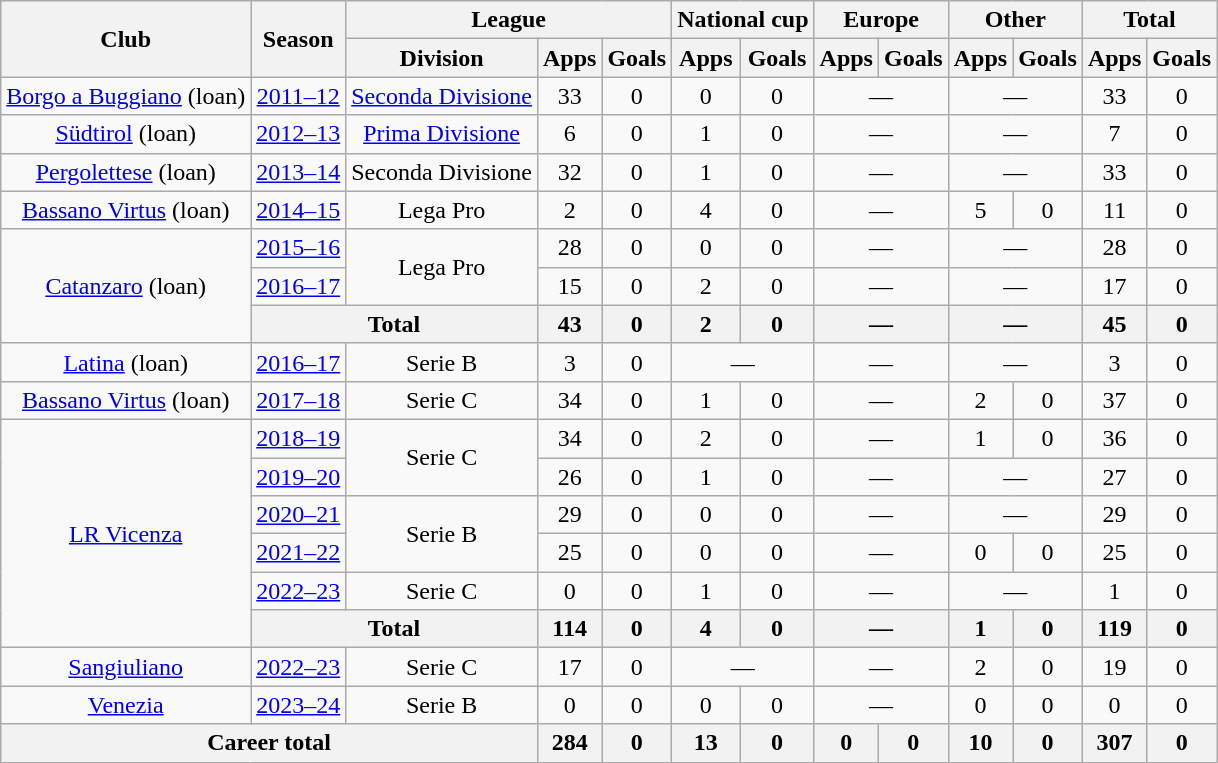<table class="wikitable" style="text-align: center">
<tr>
<th rowspan="2">Club</th>
<th rowspan="2">Season</th>
<th colspan="3">League</th>
<th colspan="2">National cup</th>
<th colspan="2">Europe</th>
<th colspan="2">Other</th>
<th colspan="2">Total</th>
</tr>
<tr>
<th>Division</th>
<th>Apps</th>
<th>Goals</th>
<th>Apps</th>
<th>Goals</th>
<th>Apps</th>
<th>Goals</th>
<th>Apps</th>
<th>Goals</th>
<th>Apps</th>
<th>Goals</th>
</tr>
<tr>
<td><a href='#'>Borgo a Buggiano</a> (loan)</td>
<td><a href='#'>2011–12</a></td>
<td><a href='#'>Seconda Divisione</a></td>
<td>33</td>
<td>0</td>
<td>0</td>
<td>0</td>
<td colspan="2">—</td>
<td colspan="2">—</td>
<td>33</td>
<td>0</td>
</tr>
<tr>
<td><a href='#'>Südtirol</a> (loan)</td>
<td><a href='#'>2012–13</a></td>
<td><a href='#'>Prima Divisione</a></td>
<td>6</td>
<td>0</td>
<td>1</td>
<td>0</td>
<td colspan="2">—</td>
<td colspan="2">—</td>
<td>7</td>
<td>0</td>
</tr>
<tr>
<td><a href='#'>Pergolettese</a> (loan)</td>
<td><a href='#'>2013–14</a></td>
<td>Seconda Divisione</td>
<td>32</td>
<td>0</td>
<td>1</td>
<td>0</td>
<td colspan="2">—</td>
<td colspan="2">—</td>
<td>33</td>
<td>0</td>
</tr>
<tr>
<td><a href='#'>Bassano Virtus</a> (loan)</td>
<td><a href='#'>2014–15</a></td>
<td>Lega Pro</td>
<td>2</td>
<td>0</td>
<td>4</td>
<td>0</td>
<td colspan="2">—</td>
<td>5</td>
<td>0</td>
<td>11</td>
<td>0</td>
</tr>
<tr>
<td rowspan="3"><a href='#'>Catanzaro</a> (loan)</td>
<td><a href='#'>2015–16</a></td>
<td rowspan="2">Lega Pro</td>
<td>28</td>
<td>0</td>
<td>0</td>
<td>0</td>
<td colspan="2">—</td>
<td colspan="2">—</td>
<td>28</td>
<td>0</td>
</tr>
<tr>
<td><a href='#'>2016–17</a></td>
<td>15</td>
<td>0</td>
<td>2</td>
<td>0</td>
<td colspan="2">—</td>
<td colspan="2">—</td>
<td>17</td>
<td>0</td>
</tr>
<tr>
<th colspan="2">Total</th>
<th>43</th>
<th>0</th>
<th>2</th>
<th>0</th>
<th colspan="2">—</th>
<th colspan="2">—</th>
<th>45</th>
<th>0</th>
</tr>
<tr>
<td><a href='#'>Latina</a> (loan)</td>
<td><a href='#'>2016–17</a></td>
<td>Serie B</td>
<td>3</td>
<td>0</td>
<td colspan="2">—</td>
<td colspan="2">—</td>
<td colspan="2">—</td>
<td>3</td>
<td>0</td>
</tr>
<tr>
<td><a href='#'>Bassano Virtus</a> (loan)</td>
<td><a href='#'>2017–18</a></td>
<td>Serie C</td>
<td>34</td>
<td>0</td>
<td>1</td>
<td>0</td>
<td colspan="2">—</td>
<td>2</td>
<td>0</td>
<td>37</td>
<td>0</td>
</tr>
<tr>
<td rowspan="6"><a href='#'>LR Vicenza</a></td>
<td><a href='#'>2018–19</a></td>
<td rowspan="2">Serie C</td>
<td>34</td>
<td>0</td>
<td>2</td>
<td>0</td>
<td colspan="2">—</td>
<td>1</td>
<td>0</td>
<td>36</td>
<td>0</td>
</tr>
<tr>
<td><a href='#'>2019–20</a></td>
<td>26</td>
<td>0</td>
<td>1</td>
<td>0</td>
<td colspan="2">—</td>
<td colspan="2">—</td>
<td>27</td>
<td>0</td>
</tr>
<tr>
<td><a href='#'>2020–21</a></td>
<td rowspan="2">Serie B</td>
<td>29</td>
<td>0</td>
<td>0</td>
<td>0</td>
<td colspan="2">—</td>
<td colspan="2">—</td>
<td>29</td>
<td>0</td>
</tr>
<tr>
<td><a href='#'>2021–22</a></td>
<td>25</td>
<td>0</td>
<td>0</td>
<td>0</td>
<td colspan="2">—</td>
<td>0</td>
<td>0</td>
<td>25</td>
<td>0</td>
</tr>
<tr>
<td><a href='#'>2022–23</a></td>
<td>Serie C</td>
<td>0</td>
<td>0</td>
<td>1</td>
<td>0</td>
<td colspan="2">—</td>
<td colspan="2">—</td>
<td>1</td>
<td>0</td>
</tr>
<tr>
<th colspan="2">Total</th>
<th>114</th>
<th>0</th>
<th>4</th>
<th>0</th>
<th colspan="2">—</th>
<th>1</th>
<th>0</th>
<th>119</th>
<th>0</th>
</tr>
<tr>
<td><a href='#'>Sangiuliano</a></td>
<td><a href='#'>2022–23</a></td>
<td>Serie C</td>
<td>17</td>
<td>0</td>
<td colspan="2">—</td>
<td colspan="2">—</td>
<td>2</td>
<td>0</td>
<td>19</td>
<td>0</td>
</tr>
<tr>
<td><a href='#'>Venezia</a></td>
<td><a href='#'>2023–24</a></td>
<td>Serie B</td>
<td>0</td>
<td>0</td>
<td>0</td>
<td>0</td>
<td colspan="2">—</td>
<td>0</td>
<td>0</td>
<td>0</td>
<td>0</td>
</tr>
<tr>
<th colspan="3">Career total</th>
<th>284</th>
<th>0</th>
<th>13</th>
<th>0</th>
<th>0</th>
<th>0</th>
<th>10</th>
<th>0</th>
<th>307</th>
<th>0</th>
</tr>
</table>
